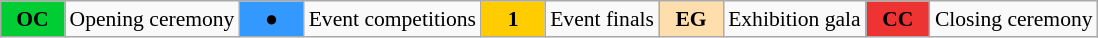<table class="wikitable" style="margin:0.5em auto; font-size:90%;position:relative;">
<tr>
<td style="width:2.5em; background:#00cc33; text-align:center"><strong>OC</strong></td>
<td>Opening ceremony</td>
<td style="width:2.5em; background:#3399ff; text-align:center">●</td>
<td>Event competitions</td>
<td style="width:2.5em; background:#ffcc00; text-align:center"><strong>1</strong></td>
<td>Event finals</td>
<td style="width:2.5em; background:#ffdead; text-align:center"><strong>EG</strong></td>
<td>Exhibition gala</td>
<td style="width:2.5em; background:#ee3333; text-align:center"><strong>CC</strong></td>
<td>Closing ceremony</td>
</tr>
</table>
